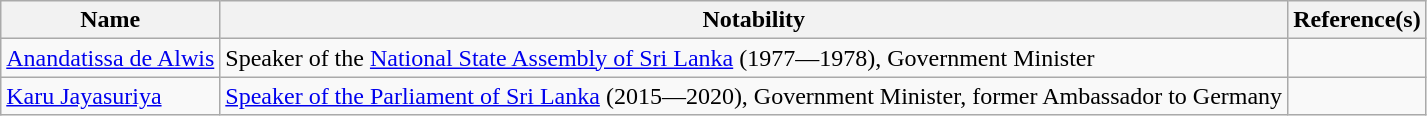<table class="wikitable sortable">
<tr>
<th>Name</th>
<th class="unsortable">Notability</th>
<th class="unsortable">Reference(s)</th>
</tr>
<tr>
<td><a href='#'>Anandatissa de Alwis</a></td>
<td>Speaker of the <a href='#'>National State Assembly of Sri Lanka</a> (1977—1978), Government Minister</td>
<td></td>
</tr>
<tr>
<td><a href='#'>Karu Jayasuriya</a></td>
<td><a href='#'>Speaker of the Parliament of Sri Lanka</a> (2015—2020), Government Minister, former Ambassador to Germany</td>
<td></td>
</tr>
</table>
